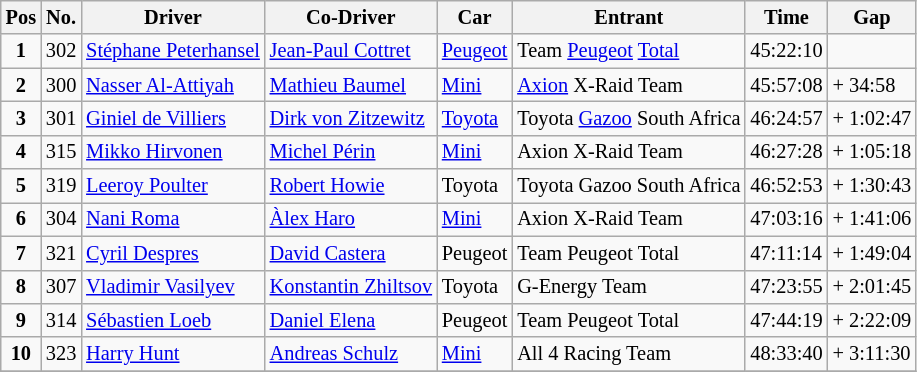<table class="wikitable" style="font-size:85%;">
<tr>
<th>Pos</th>
<th>No.</th>
<th>Driver</th>
<th>Co-Driver</th>
<th>Car</th>
<th>Entrant</th>
<th>Time</th>
<th>Gap</th>
</tr>
<tr>
<td align=center><strong>1</strong></td>
<td>302</td>
<td> <a href='#'>Stéphane Peterhansel</a></td>
<td> <a href='#'>Jean-Paul Cottret</a></td>
<td><a href='#'>Peugeot</a></td>
<td>Team <a href='#'>Peugeot</a> <a href='#'>Total</a></td>
<td>45:22:10</td>
<td></td>
</tr>
<tr>
<td align=center><strong>2</strong></td>
<td>300</td>
<td> <a href='#'>Nasser Al-Attiyah</a></td>
<td> <a href='#'>Mathieu Baumel</a></td>
<td><a href='#'>Mini</a></td>
<td><a href='#'>Axion</a> X-Raid Team</td>
<td>45:57:08</td>
<td>+ 34:58</td>
</tr>
<tr>
<td align=center><strong>3</strong></td>
<td>301</td>
<td> <a href='#'>Giniel de Villiers</a></td>
<td> <a href='#'>Dirk von Zitzewitz</a></td>
<td><a href='#'>Toyota</a></td>
<td>Toyota <a href='#'>Gazoo</a> South Africa</td>
<td>46:24:57</td>
<td>+ 1:02:47</td>
</tr>
<tr>
<td align=center><strong>4</strong></td>
<td>315</td>
<td> <a href='#'>Mikko Hirvonen</a></td>
<td> <a href='#'>Michel Périn</a></td>
<td><a href='#'>Mini</a></td>
<td>Axion X-Raid Team</td>
<td>46:27:28</td>
<td>+ 1:05:18</td>
</tr>
<tr>
<td align=center><strong>5</strong></td>
<td>319</td>
<td> <a href='#'>Leeroy Poulter</a></td>
<td> <a href='#'>Robert Howie</a></td>
<td>Toyota</td>
<td>Toyota Gazoo South Africa</td>
<td>46:52:53</td>
<td>+ 1:30:43</td>
</tr>
<tr>
<td align=center><strong>6</strong></td>
<td>304</td>
<td> <a href='#'>Nani Roma</a></td>
<td> <a href='#'>Àlex Haro</a></td>
<td><a href='#'>Mini</a></td>
<td>Axion X-Raid Team</td>
<td>47:03:16</td>
<td>+ 1:41:06</td>
</tr>
<tr>
<td align=center><strong>7</strong></td>
<td>321</td>
<td> <a href='#'>Cyril Despres</a></td>
<td> <a href='#'>David Castera</a></td>
<td>Peugeot</td>
<td>Team Peugeot Total</td>
<td>47:11:14</td>
<td>+ 1:49:04</td>
</tr>
<tr>
<td align=center><strong>8</strong></td>
<td>307</td>
<td> <a href='#'>Vladimir Vasilyev</a></td>
<td> <a href='#'>Konstantin Zhiltsov</a></td>
<td>Toyota</td>
<td>G-Energy Team</td>
<td>47:23:55</td>
<td>+ 2:01:45</td>
</tr>
<tr>
<td align=center><strong>9</strong></td>
<td>314</td>
<td> <a href='#'>Sébastien Loeb</a></td>
<td> <a href='#'>Daniel Elena</a></td>
<td>Peugeot</td>
<td>Team Peugeot Total</td>
<td>47:44:19</td>
<td>+ 2:22:09</td>
</tr>
<tr>
<td align=center><strong>10</strong></td>
<td>323</td>
<td> <a href='#'>Harry Hunt</a></td>
<td> <a href='#'>Andreas Schulz</a></td>
<td><a href='#'>Mini</a></td>
<td>All 4 Racing Team</td>
<td>48:33:40</td>
<td>+ 3:11:30</td>
</tr>
<tr>
</tr>
</table>
